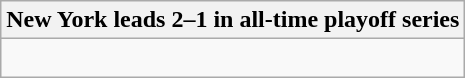<table class="wikitable collapsible collapsed">
<tr>
<th>New York leads 2–1 in all-time playoff series</th>
</tr>
<tr>
<td><br>

</td>
</tr>
</table>
